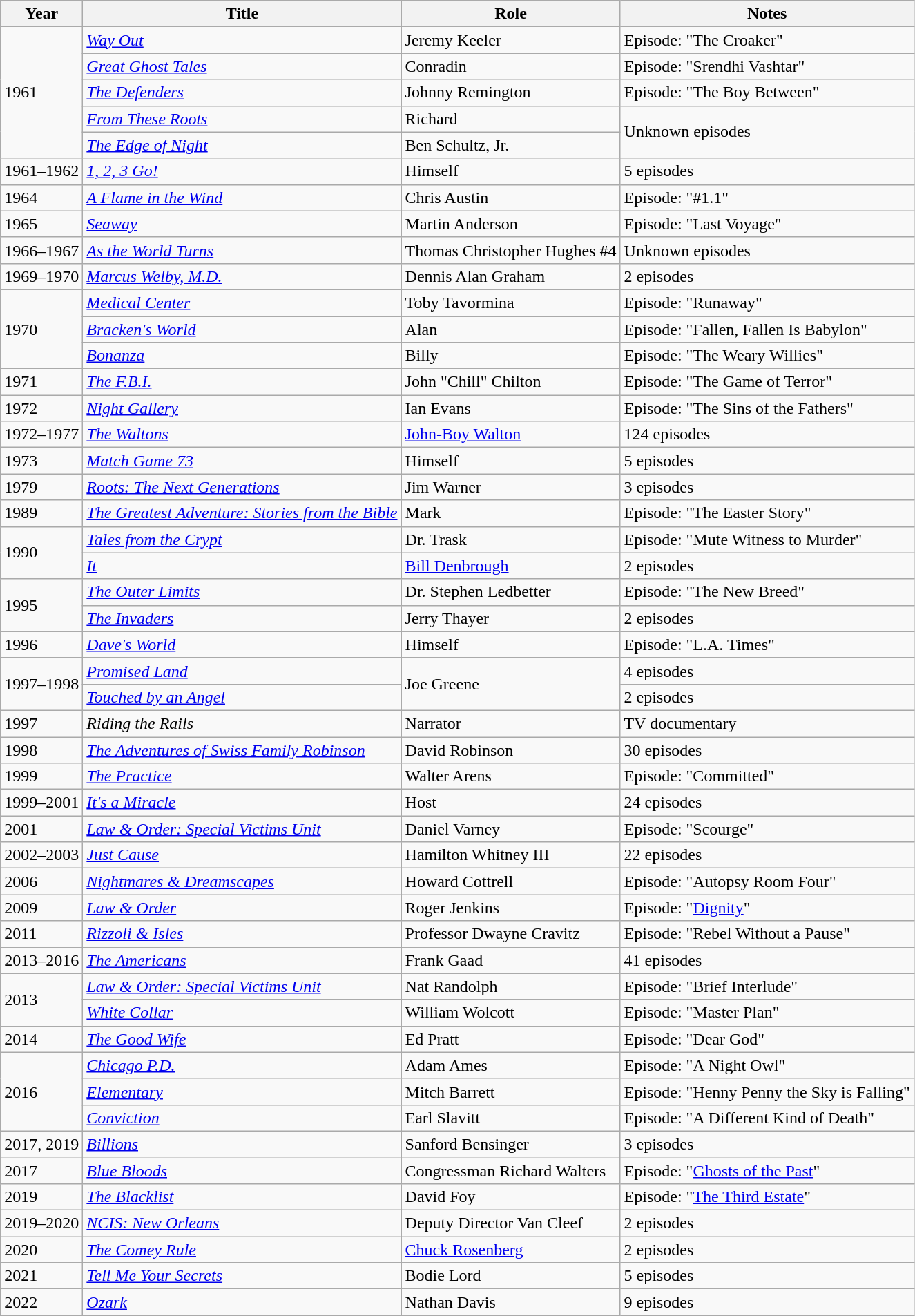<table class="wikitable sortable">
<tr>
<th>Year</th>
<th>Title</th>
<th>Role</th>
<th class="unsortable">Notes</th>
</tr>
<tr>
<td rowspan=5>1961</td>
<td><em><a href='#'>Way Out</a></em></td>
<td>Jeremy Keeler</td>
<td>Episode: "The Croaker"</td>
</tr>
<tr>
<td><em><a href='#'>Great Ghost Tales</a></em></td>
<td>Conradin</td>
<td>Episode: "Srendhi Vashtar"</td>
</tr>
<tr>
<td><em><a href='#'>The Defenders</a></em></td>
<td>Johnny Remington</td>
<td>Episode: "The Boy Between"</td>
</tr>
<tr>
<td><em><a href='#'>From These Roots</a></em></td>
<td>Richard</td>
<td rowspan=2>Unknown episodes</td>
</tr>
<tr>
<td><em><a href='#'>The Edge of Night</a></em></td>
<td>Ben Schultz, Jr.</td>
</tr>
<tr>
<td>1961–1962</td>
<td><em><a href='#'>1, 2, 3 Go!</a></em></td>
<td>Himself</td>
<td>5 episodes</td>
</tr>
<tr>
<td>1964</td>
<td><em><a href='#'>A Flame in the Wind</a></em></td>
<td>Chris Austin</td>
<td>Episode: "#1.1"</td>
</tr>
<tr>
<td>1965</td>
<td><em><a href='#'>Seaway</a></em></td>
<td>Martin Anderson</td>
<td>Episode: "Last Voyage"</td>
</tr>
<tr>
<td>1966–1967</td>
<td><em><a href='#'>As the World Turns</a></em></td>
<td>Thomas Christopher Hughes #4</td>
<td>Unknown episodes</td>
</tr>
<tr>
<td>1969–1970</td>
<td><em><a href='#'>Marcus Welby, M.D.</a></em></td>
<td>Dennis Alan Graham</td>
<td>2 episodes</td>
</tr>
<tr>
<td rowspan=3>1970</td>
<td><em><a href='#'>Medical Center</a></em></td>
<td>Toby Tavormina</td>
<td>Episode: "Runaway"</td>
</tr>
<tr>
<td><em><a href='#'>Bracken's World</a></em></td>
<td>Alan</td>
<td>Episode: "Fallen, Fallen Is Babylon"</td>
</tr>
<tr>
<td><em><a href='#'>Bonanza</a></em></td>
<td>Billy</td>
<td>Episode: "The Weary Willies"</td>
</tr>
<tr>
<td>1971</td>
<td><em><a href='#'>The F.B.I.</a></em></td>
<td>John "Chill" Chilton</td>
<td>Episode: "The Game of Terror"</td>
</tr>
<tr>
<td>1972</td>
<td><em><a href='#'>Night Gallery</a></em></td>
<td>Ian Evans</td>
<td>Episode: "The Sins of the Fathers"</td>
</tr>
<tr>
<td>1972–1977</td>
<td><em><a href='#'>The Waltons</a></em></td>
<td><a href='#'>John-Boy Walton</a></td>
<td>124 episodes</td>
</tr>
<tr>
<td>1973</td>
<td><em><a href='#'>Match Game 73</a></em></td>
<td>Himself</td>
<td>5 episodes</td>
</tr>
<tr>
<td>1979</td>
<td><em><a href='#'>Roots: The Next Generations</a></em></td>
<td>Jim Warner</td>
<td>3 episodes</td>
</tr>
<tr>
<td>1989</td>
<td><em><a href='#'>The Greatest Adventure: Stories from the Bible</a></em></td>
<td>Mark</td>
<td>Episode: "The Easter Story"</td>
</tr>
<tr>
<td rowspan=2>1990</td>
<td><em><a href='#'>Tales from the Crypt</a></em></td>
<td>Dr. Trask</td>
<td>Episode: "Mute Witness to Murder"</td>
</tr>
<tr>
<td><em><a href='#'>It</a></em></td>
<td><a href='#'>Bill Denbrough</a></td>
<td>2 episodes</td>
</tr>
<tr>
<td rowspan=2>1995</td>
<td><em><a href='#'>The Outer Limits</a></em></td>
<td>Dr. Stephen Ledbetter</td>
<td>Episode: "The New Breed"</td>
</tr>
<tr>
<td><em><a href='#'>The Invaders</a></em></td>
<td>Jerry Thayer</td>
<td>2 episodes</td>
</tr>
<tr>
<td>1996</td>
<td><em><a href='#'>Dave's World</a></em></td>
<td>Himself</td>
<td>Episode: "L.A. Times"</td>
</tr>
<tr>
<td rowspan=2>1997–1998</td>
<td><em><a href='#'>Promised Land</a></em></td>
<td rowspan=2>Joe Greene</td>
<td>4 episodes</td>
</tr>
<tr>
<td><em><a href='#'>Touched by an Angel</a></em></td>
<td>2 episodes</td>
</tr>
<tr>
<td>1997</td>
<td><em>Riding the Rails</em></td>
<td>Narrator</td>
<td>TV documentary</td>
</tr>
<tr>
<td>1998</td>
<td><em><a href='#'>The Adventures of Swiss Family Robinson</a></em></td>
<td>David Robinson</td>
<td>30 episodes</td>
</tr>
<tr>
<td>1999</td>
<td><em><a href='#'>The Practice</a></em></td>
<td>Walter Arens</td>
<td>Episode: "Committed"</td>
</tr>
<tr>
<td>1999–2001</td>
<td><em><a href='#'>It's a Miracle</a></em></td>
<td>Host</td>
<td>24 episodes</td>
</tr>
<tr>
<td>2001</td>
<td><em><a href='#'>Law & Order: Special Victims Unit</a></em></td>
<td>Daniel Varney</td>
<td>Episode: "Scourge"</td>
</tr>
<tr>
<td>2002–2003</td>
<td><em><a href='#'>Just Cause</a></em></td>
<td>Hamilton Whitney III</td>
<td>22 episodes</td>
</tr>
<tr>
<td>2006</td>
<td><em><a href='#'>Nightmares & Dreamscapes</a></em></td>
<td>Howard Cottrell</td>
<td>Episode: "Autopsy Room Four"</td>
</tr>
<tr>
<td>2009</td>
<td><em><a href='#'>Law & Order</a></em></td>
<td>Roger Jenkins</td>
<td>Episode: "<a href='#'>Dignity</a>"</td>
</tr>
<tr>
<td>2011</td>
<td><em><a href='#'>Rizzoli & Isles</a></em></td>
<td>Professor Dwayne Cravitz</td>
<td>Episode: "Rebel Without a Pause"</td>
</tr>
<tr>
<td>2013–2016</td>
<td><em><a href='#'>The Americans</a></em></td>
<td>Frank Gaad</td>
<td>41 episodes</td>
</tr>
<tr>
<td rowspan=2>2013</td>
<td><em><a href='#'>Law & Order: Special Victims Unit</a></em></td>
<td>Nat Randolph</td>
<td>Episode: "Brief Interlude"</td>
</tr>
<tr>
<td><em><a href='#'>White Collar</a></em></td>
<td>William Wolcott</td>
<td>Episode: "Master Plan"</td>
</tr>
<tr>
<td>2014</td>
<td><em><a href='#'>The Good Wife</a></em></td>
<td>Ed Pratt</td>
<td>Episode: "Dear God"</td>
</tr>
<tr>
<td rowspan=3>2016</td>
<td><em><a href='#'>Chicago P.D.</a></em></td>
<td>Adam Ames</td>
<td>Episode: "A Night Owl"</td>
</tr>
<tr>
<td><em><a href='#'>Elementary</a></em></td>
<td>Mitch Barrett</td>
<td>Episode: "Henny Penny the Sky is Falling"</td>
</tr>
<tr>
<td><em><a href='#'>Conviction</a></em></td>
<td>Earl Slavitt</td>
<td>Episode: "A Different Kind of Death"</td>
</tr>
<tr>
<td>2017, 2019</td>
<td><em><a href='#'>Billions</a></em></td>
<td>Sanford Bensinger</td>
<td>3 episodes</td>
</tr>
<tr>
<td>2017</td>
<td><em><a href='#'>Blue Bloods</a></em></td>
<td>Congressman Richard Walters</td>
<td>Episode: "<a href='#'>Ghosts of the Past</a>"</td>
</tr>
<tr>
<td>2019</td>
<td><em><a href='#'>The Blacklist</a></em></td>
<td>David Foy</td>
<td>Episode: "<a href='#'>The Third Estate</a>"</td>
</tr>
<tr>
<td>2019–2020</td>
<td><em><a href='#'>NCIS: New Orleans</a></em></td>
<td>Deputy Director Van Cleef</td>
<td>2 episodes</td>
</tr>
<tr>
<td>2020</td>
<td><em><a href='#'>The Comey Rule</a></em></td>
<td><a href='#'>Chuck Rosenberg</a></td>
<td>2 episodes</td>
</tr>
<tr>
<td>2021</td>
<td><em><a href='#'>Tell Me Your Secrets</a></em></td>
<td>Bodie Lord</td>
<td>5 episodes</td>
</tr>
<tr>
<td>2022</td>
<td><em><a href='#'>Ozark</a></em></td>
<td>Nathan Davis</td>
<td>9 episodes</td>
</tr>
</table>
